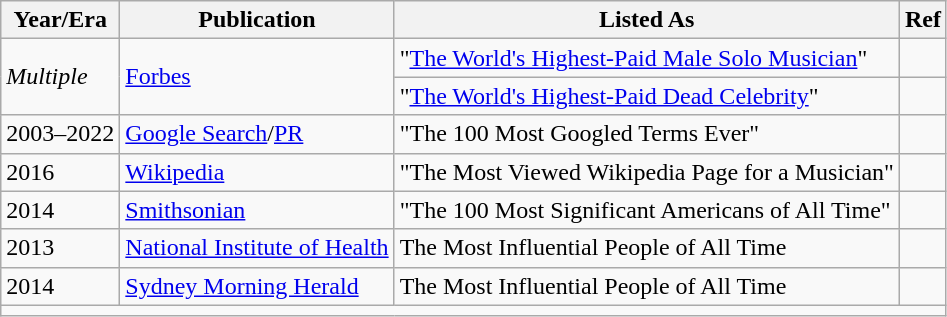<table class="wikitable" style="max-width:40em;">
<tr>
<th>Year/Era</th>
<th>Publication</th>
<th>Listed As</th>
<th>Ref</th>
</tr>
<tr>
<td rowspan="2"><em>Multiple</em></td>
<td rowspan="2"><a href='#'>Forbes</a></td>
<td>"<a href='#'>The World's Highest-Paid Male Solo Musician</a>"</td>
<td></td>
</tr>
<tr>
<td>"<a href='#'>The World's Highest-Paid Dead Celebrity</a>"</td>
<td></td>
</tr>
<tr>
<td>2003–2022</td>
<td><a href='#'>Google Search</a>/<a href='#'>PR</a></td>
<td>"The 100 Most Googled Terms Ever"</td>
<td></td>
</tr>
<tr>
<td>2016</td>
<td><a href='#'>Wikipedia</a></td>
<td>"The Most Viewed Wikipedia Page for a Musician"</td>
<td></td>
</tr>
<tr>
<td>2014</td>
<td><a href='#'>Smithsonian</a></td>
<td>"The 100 Most Significant Americans of All Time"</td>
<td></td>
</tr>
<tr>
<td>2013</td>
<td><a href='#'>National Institute of Health</a></td>
<td>The Most Influential People of All Time</td>
<td></td>
</tr>
<tr>
<td>2014</td>
<td><a href='#'>Sydney Morning Herald</a></td>
<td>The Most Influential People of All Time</td>
<td></td>
</tr>
<tr>
<td colspan="4"></td>
</tr>
</table>
